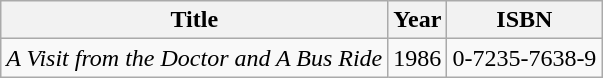<table class="wikitable" style="text-align:center">
<tr>
<th>Title</th>
<th>Year</th>
<th>ISBN</th>
</tr>
<tr>
<td><em>A Visit from the Doctor and A Bus Ride</em></td>
<td>1986</td>
<td>0-7235-7638-9</td>
</tr>
</table>
